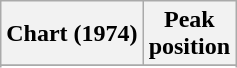<table class="wikitable">
<tr>
<th align="center">Chart (1974)</th>
<th align="center">Peak<br>position</th>
</tr>
<tr>
</tr>
<tr>
</tr>
</table>
